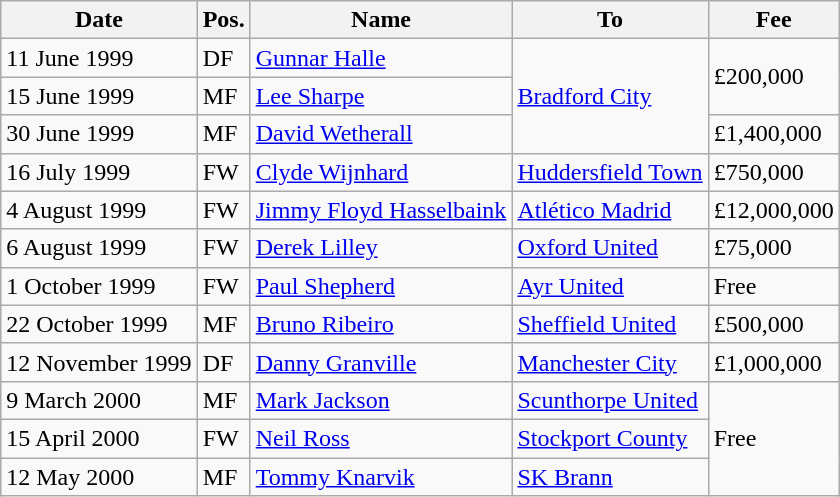<table class="wikitable">
<tr>
<th>Date</th>
<th>Pos.</th>
<th>Name</th>
<th>To</th>
<th>Fee</th>
</tr>
<tr>
<td>11 June 1999</td>
<td>DF</td>
<td> <a href='#'>Gunnar Halle</a></td>
<td rowspan="3"> <a href='#'>Bradford City</a></td>
<td rowspan="2">£200,000</td>
</tr>
<tr>
<td>15 June 1999</td>
<td>MF</td>
<td> <a href='#'>Lee Sharpe</a></td>
</tr>
<tr>
<td>30 June 1999</td>
<td>MF</td>
<td> <a href='#'>David Wetherall</a></td>
<td>£1,400,000</td>
</tr>
<tr>
<td>16 July 1999</td>
<td>FW</td>
<td> <a href='#'>Clyde Wijnhard</a></td>
<td> <a href='#'>Huddersfield Town</a></td>
<td>£750,000</td>
</tr>
<tr>
<td>4 August 1999</td>
<td>FW</td>
<td> <a href='#'>Jimmy Floyd Hasselbaink</a></td>
<td> <a href='#'>Atlético Madrid</a></td>
<td>£12,000,000</td>
</tr>
<tr>
<td>6 August 1999</td>
<td>FW</td>
<td> <a href='#'>Derek Lilley</a></td>
<td> <a href='#'>Oxford United</a></td>
<td>£75,000</td>
</tr>
<tr>
<td>1 October 1999</td>
<td>FW</td>
<td> <a href='#'>Paul Shepherd</a></td>
<td> <a href='#'>Ayr United</a></td>
<td>Free</td>
</tr>
<tr>
<td>22 October 1999</td>
<td>MF</td>
<td> <a href='#'>Bruno Ribeiro</a></td>
<td> <a href='#'>Sheffield United</a></td>
<td>£500,000</td>
</tr>
<tr>
<td>12 November 1999</td>
<td>DF</td>
<td> <a href='#'>Danny Granville</a></td>
<td> <a href='#'>Manchester City</a></td>
<td>£1,000,000</td>
</tr>
<tr>
<td>9 March 2000</td>
<td>MF</td>
<td> <a href='#'>Mark Jackson</a></td>
<td> <a href='#'>Scunthorpe United</a></td>
<td rowspan="3">Free</td>
</tr>
<tr>
<td>15 April 2000</td>
<td>FW</td>
<td> <a href='#'>Neil Ross</a></td>
<td> <a href='#'>Stockport County</a></td>
</tr>
<tr>
<td>12 May 2000</td>
<td>MF</td>
<td> <a href='#'>Tommy Knarvik</a></td>
<td> <a href='#'>SK Brann</a></td>
</tr>
</table>
